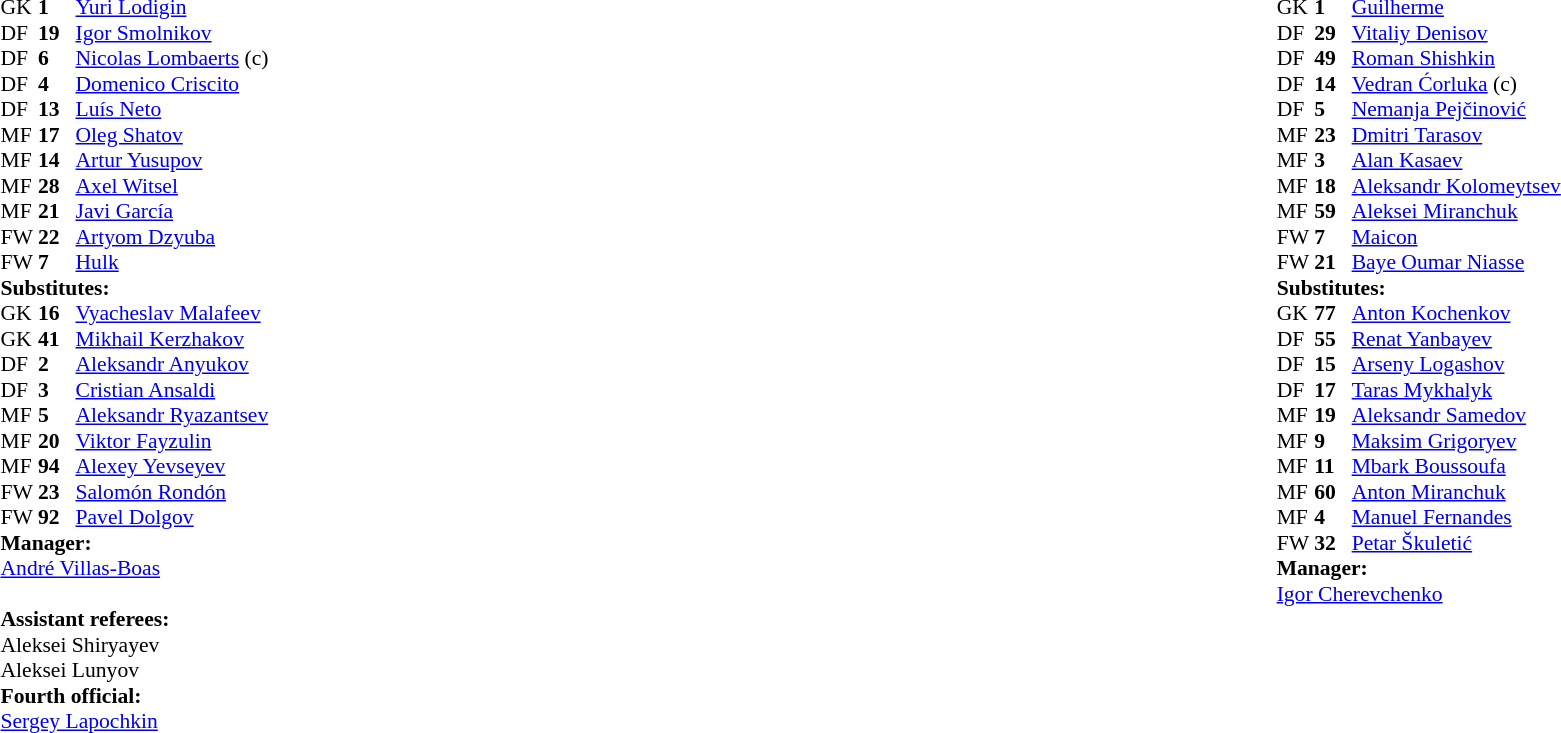<table width="100%">
<tr>
<td valign="top" width="50%"><br><table style="font-size: 90%" cellspacing="0" cellpadding="0">
<tr>
<td colspan="4"></td>
</tr>
<tr>
<th width=25></th>
<th width=25></th>
</tr>
<tr>
<td>GK</td>
<td><strong>1</strong></td>
<td> <a href='#'>Yuri Lodigin</a></td>
</tr>
<tr>
<td>DF</td>
<td><strong>19</strong></td>
<td> <a href='#'>Igor Smolnikov</a></td>
<td></td>
</tr>
<tr>
<td>DF</td>
<td><strong>6</strong></td>
<td> <a href='#'>Nicolas Lombaerts</a> (c)</td>
</tr>
<tr>
<td>DF</td>
<td><strong>4</strong></td>
<td> <a href='#'>Domenico Criscito</a></td>
<td></td>
</tr>
<tr>
<td>DF</td>
<td><strong>13</strong></td>
<td> <a href='#'>Luís Neto</a></td>
<td></td>
</tr>
<tr>
<td>MF</td>
<td><strong>17</strong></td>
<td> <a href='#'>Oleg Shatov</a></td>
</tr>
<tr>
<td>MF</td>
<td><strong>14</strong></td>
<td> <a href='#'>Artur Yusupov</a></td>
<td></td>
</tr>
<tr>
<td>MF</td>
<td><strong>28</strong></td>
<td> <a href='#'>Axel Witsel</a></td>
</tr>
<tr>
<td>MF</td>
<td><strong>21</strong></td>
<td> <a href='#'>Javi García</a></td>
</tr>
<tr>
<td>FW</td>
<td><strong>22</strong></td>
<td> <a href='#'>Artyom Dzyuba</a></td>
<td></td>
</tr>
<tr>
<td>FW</td>
<td><strong>7</strong></td>
<td> <a href='#'>Hulk</a></td>
<td></td>
</tr>
<tr>
<td colspan=3><strong>Substitutes:</strong></td>
</tr>
<tr>
<td>GK</td>
<td><strong>16</strong></td>
<td> <a href='#'>Vyacheslav Malafeev</a></td>
</tr>
<tr>
<td>GK</td>
<td><strong>41</strong></td>
<td> <a href='#'>Mikhail Kerzhakov</a></td>
</tr>
<tr>
<td>DF</td>
<td><strong>2</strong></td>
<td> <a href='#'>Aleksandr Anyukov</a></td>
</tr>
<tr>
<td>DF</td>
<td><strong>3</strong></td>
<td> <a href='#'>Cristian Ansaldi</a></td>
<td></td>
</tr>
<tr>
<td>MF</td>
<td><strong>5</strong></td>
<td> <a href='#'>Aleksandr Ryazantsev</a></td>
<td></td>
</tr>
<tr>
<td>MF</td>
<td><strong>20</strong></td>
<td> <a href='#'>Viktor Fayzulin</a></td>
</tr>
<tr>
<td>MF</td>
<td><strong>94</strong></td>
<td> <a href='#'>Alexey Yevseyev</a></td>
</tr>
<tr>
<td>FW</td>
<td><strong>23</strong></td>
<td> <a href='#'>Salomón Rondón</a></td>
<td></td>
</tr>
<tr>
<td>FW</td>
<td><strong>92</strong></td>
<td> <a href='#'>Pavel Dolgov</a></td>
</tr>
<tr>
<td colspan=3><strong>Manager:</strong></td>
</tr>
<tr>
<td colspan=4> <a href='#'>André Villas-Boas</a><br><br><strong>Assistant referees:</strong><br>Aleksei Shiryayev<br>Aleksei Lunyov
<br><strong>Fourth official:</strong><br><a href='#'>Sergey Lapochkin</a></td>
</tr>
</table>
</td>
<td valign="top"></td>
<td valign="top" width="50%"><br><table style="font-size: 90%" cellspacing="0" cellpadding="0" align=center>
<tr>
<td colspan="4"></td>
</tr>
<tr>
<th width=25></th>
<th width=25></th>
</tr>
<tr>
<td>GK</td>
<td><strong>1</strong></td>
<td> <a href='#'>Guilherme</a></td>
<td></td>
</tr>
<tr>
<td>DF</td>
<td><strong>29</strong></td>
<td> <a href='#'>Vitaliy Denisov</a></td>
</tr>
<tr>
<td>DF</td>
<td><strong>49</strong></td>
<td> <a href='#'>Roman Shishkin</a></td>
</tr>
<tr>
<td>DF</td>
<td><strong>14</strong></td>
<td> <a href='#'>Vedran Ćorluka</a> (c)</td>
</tr>
<tr>
<td>DF</td>
<td><strong>5</strong></td>
<td> <a href='#'>Nemanja Pejčinović</a></td>
</tr>
<tr>
<td>MF</td>
<td><strong>23</strong></td>
<td> <a href='#'>Dmitri Tarasov</a></td>
<td> </td>
</tr>
<tr>
<td>MF</td>
<td><strong>3</strong></td>
<td> <a href='#'>Alan Kasaev</a></td>
<td> </td>
</tr>
<tr>
<td>MF</td>
<td><strong>18</strong></td>
<td> <a href='#'>Aleksandr Kolomeytsev</a></td>
<td></td>
</tr>
<tr>
<td>MF</td>
<td><strong>59</strong></td>
<td> <a href='#'>Aleksei Miranchuk</a></td>
</tr>
<tr>
<td>FW</td>
<td><strong>7</strong></td>
<td> <a href='#'>Maicon</a></td>
<td></td>
</tr>
<tr>
<td>FW</td>
<td><strong>21</strong></td>
<td> <a href='#'>Baye Oumar Niasse</a></td>
</tr>
<tr>
<td colspan=3><strong>Substitutes:</strong></td>
</tr>
<tr>
<td>GK</td>
<td><strong>77</strong></td>
<td> <a href='#'>Anton Kochenkov</a></td>
</tr>
<tr>
<td>DF</td>
<td><strong>55</strong></td>
<td> <a href='#'>Renat Yanbayev</a></td>
</tr>
<tr>
<td>DF</td>
<td><strong>15</strong></td>
<td> <a href='#'>Arseny Logashov</a></td>
</tr>
<tr>
<td>DF</td>
<td><strong>17</strong></td>
<td> <a href='#'>Taras Mykhalyk</a></td>
<td></td>
</tr>
<tr>
<td>MF</td>
<td><strong>19</strong></td>
<td> <a href='#'>Aleksandr Samedov</a></td>
<td></td>
</tr>
<tr>
<td>MF</td>
<td><strong>9</strong></td>
<td> <a href='#'>Maksim Grigoryev</a></td>
<td></td>
</tr>
<tr>
<td>MF</td>
<td><strong>11</strong></td>
<td> <a href='#'>Mbark Boussoufa</a></td>
</tr>
<tr>
<td>MF</td>
<td><strong>60</strong></td>
<td> <a href='#'>Anton Miranchuk</a></td>
</tr>
<tr>
<td>MF</td>
<td><strong>4</strong></td>
<td> <a href='#'>Manuel Fernandes</a></td>
</tr>
<tr>
<td>FW</td>
<td><strong>32</strong></td>
<td> <a href='#'>Petar Škuletić</a></td>
</tr>
<tr>
<td colspan=3><strong>Manager:</strong></td>
</tr>
<tr>
<td colspan=4> <a href='#'>Igor Cherevchenko</a></td>
</tr>
<tr>
</tr>
</table>
</td>
</tr>
</table>
